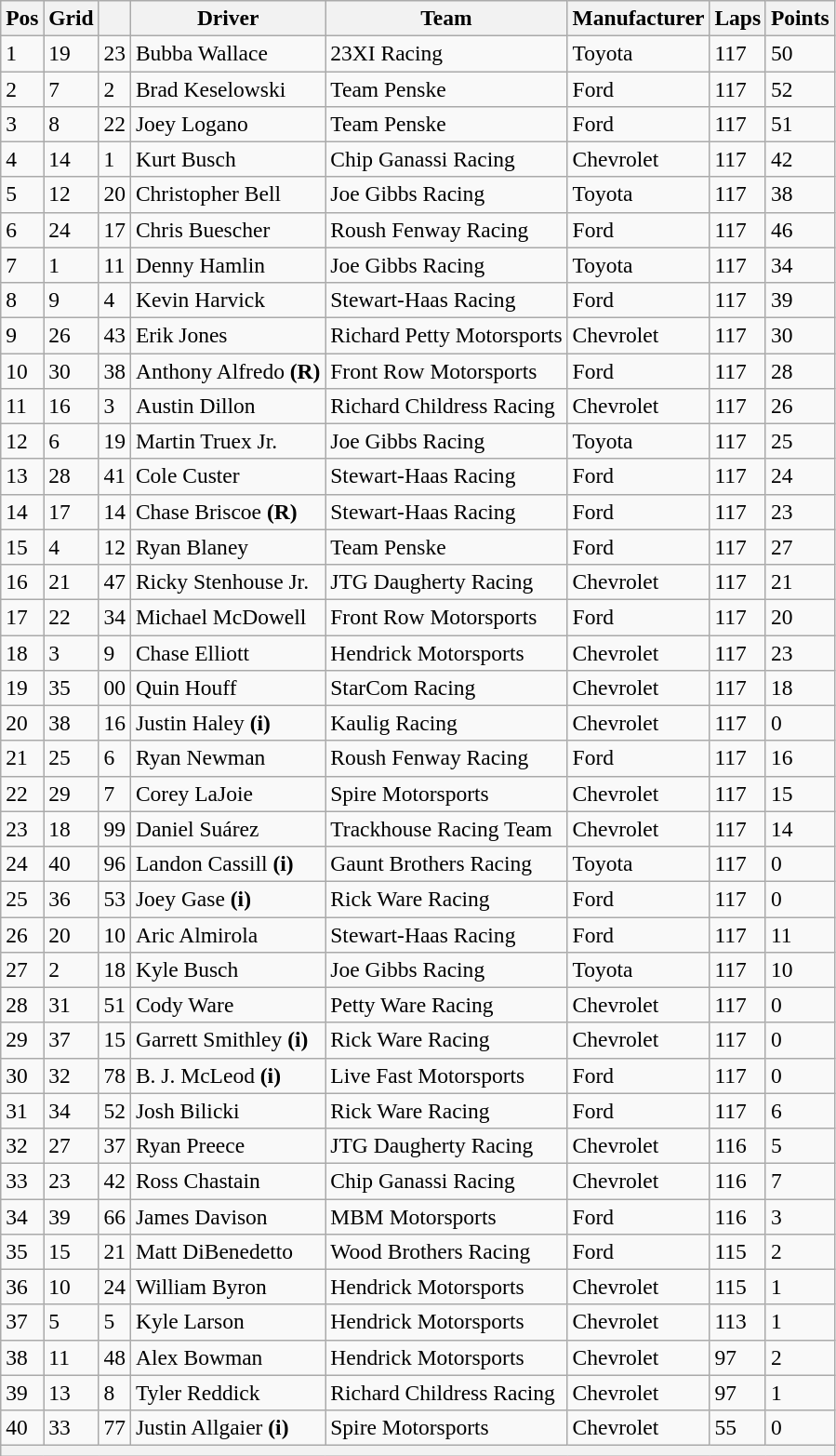<table class="wikitable" style="font-size:98%">
<tr>
<th>Pos</th>
<th>Grid</th>
<th></th>
<th>Driver</th>
<th>Team</th>
<th>Manufacturer</th>
<th>Laps</th>
<th>Points</th>
</tr>
<tr>
<td>1</td>
<td>19</td>
<td>23</td>
<td>Bubba Wallace</td>
<td>23XI Racing</td>
<td>Toyota</td>
<td>117</td>
<td>50</td>
</tr>
<tr>
<td>2</td>
<td>7</td>
<td>2</td>
<td>Brad Keselowski</td>
<td>Team Penske</td>
<td>Ford</td>
<td>117</td>
<td>52</td>
</tr>
<tr>
<td>3</td>
<td>8</td>
<td>22</td>
<td>Joey Logano</td>
<td>Team Penske</td>
<td>Ford</td>
<td>117</td>
<td>51</td>
</tr>
<tr>
<td>4</td>
<td>14</td>
<td>1</td>
<td>Kurt Busch</td>
<td>Chip Ganassi Racing</td>
<td>Chevrolet</td>
<td>117</td>
<td>42</td>
</tr>
<tr>
<td>5</td>
<td>12</td>
<td>20</td>
<td>Christopher Bell</td>
<td>Joe Gibbs Racing</td>
<td>Toyota</td>
<td>117</td>
<td>38</td>
</tr>
<tr>
<td>6</td>
<td>24</td>
<td>17</td>
<td>Chris Buescher</td>
<td>Roush Fenway Racing</td>
<td>Ford</td>
<td>117</td>
<td>46</td>
</tr>
<tr>
<td>7</td>
<td>1</td>
<td>11</td>
<td>Denny Hamlin</td>
<td>Joe Gibbs Racing</td>
<td>Toyota</td>
<td>117</td>
<td>34</td>
</tr>
<tr>
<td>8</td>
<td>9</td>
<td>4</td>
<td>Kevin Harvick</td>
<td>Stewart-Haas Racing</td>
<td>Ford</td>
<td>117</td>
<td>39</td>
</tr>
<tr>
<td>9</td>
<td>26</td>
<td>43</td>
<td>Erik Jones</td>
<td>Richard Petty Motorsports</td>
<td>Chevrolet</td>
<td>117</td>
<td>30</td>
</tr>
<tr>
<td>10</td>
<td>30</td>
<td>38</td>
<td>Anthony Alfredo <strong>(R)</strong></td>
<td>Front Row Motorsports</td>
<td>Ford</td>
<td>117</td>
<td>28</td>
</tr>
<tr>
<td>11</td>
<td>16</td>
<td>3</td>
<td>Austin Dillon</td>
<td>Richard Childress Racing</td>
<td>Chevrolet</td>
<td>117</td>
<td>26</td>
</tr>
<tr>
<td>12</td>
<td>6</td>
<td>19</td>
<td>Martin Truex Jr.</td>
<td>Joe Gibbs Racing</td>
<td>Toyota</td>
<td>117</td>
<td>25</td>
</tr>
<tr>
<td>13</td>
<td>28</td>
<td>41</td>
<td>Cole Custer</td>
<td>Stewart-Haas Racing</td>
<td>Ford</td>
<td>117</td>
<td>24</td>
</tr>
<tr>
<td>14</td>
<td>17</td>
<td>14</td>
<td>Chase Briscoe <strong>(R)</strong></td>
<td>Stewart-Haas Racing</td>
<td>Ford</td>
<td>117</td>
<td>23</td>
</tr>
<tr>
<td>15</td>
<td>4</td>
<td>12</td>
<td>Ryan Blaney</td>
<td>Team Penske</td>
<td>Ford</td>
<td>117</td>
<td>27</td>
</tr>
<tr>
<td>16</td>
<td>21</td>
<td>47</td>
<td>Ricky Stenhouse Jr.</td>
<td>JTG Daugherty Racing</td>
<td>Chevrolet</td>
<td>117</td>
<td>21</td>
</tr>
<tr>
<td>17</td>
<td>22</td>
<td>34</td>
<td>Michael McDowell</td>
<td>Front Row Motorsports</td>
<td>Ford</td>
<td>117</td>
<td>20</td>
</tr>
<tr>
<td>18</td>
<td>3</td>
<td>9</td>
<td>Chase Elliott</td>
<td>Hendrick Motorsports</td>
<td>Chevrolet</td>
<td>117</td>
<td>23</td>
</tr>
<tr>
<td>19</td>
<td>35</td>
<td>00</td>
<td>Quin Houff</td>
<td>StarCom Racing</td>
<td>Chevrolet</td>
<td>117</td>
<td>18</td>
</tr>
<tr>
<td>20</td>
<td>38</td>
<td>16</td>
<td>Justin Haley <strong>(i)</strong></td>
<td>Kaulig Racing</td>
<td>Chevrolet</td>
<td>117</td>
<td>0</td>
</tr>
<tr>
<td>21</td>
<td>25</td>
<td>6</td>
<td>Ryan Newman</td>
<td>Roush Fenway Racing</td>
<td>Ford</td>
<td>117</td>
<td>16</td>
</tr>
<tr>
<td>22</td>
<td>29</td>
<td>7</td>
<td>Corey LaJoie</td>
<td>Spire Motorsports</td>
<td>Chevrolet</td>
<td>117</td>
<td>15</td>
</tr>
<tr>
<td>23</td>
<td>18</td>
<td>99</td>
<td>Daniel Suárez</td>
<td>Trackhouse Racing Team</td>
<td>Chevrolet</td>
<td>117</td>
<td>14</td>
</tr>
<tr>
<td>24</td>
<td>40</td>
<td>96</td>
<td>Landon Cassill <strong>(i)</strong></td>
<td>Gaunt Brothers Racing</td>
<td>Toyota</td>
<td>117</td>
<td>0</td>
</tr>
<tr>
<td>25</td>
<td>36</td>
<td>53</td>
<td>Joey Gase <strong>(i)</strong></td>
<td>Rick Ware Racing</td>
<td>Ford</td>
<td>117</td>
<td>0</td>
</tr>
<tr>
<td>26</td>
<td>20</td>
<td>10</td>
<td>Aric Almirola</td>
<td>Stewart-Haas Racing</td>
<td>Ford</td>
<td>117</td>
<td>11</td>
</tr>
<tr>
<td>27</td>
<td>2</td>
<td>18</td>
<td>Kyle Busch</td>
<td>Joe Gibbs Racing</td>
<td>Toyota</td>
<td>117</td>
<td>10</td>
</tr>
<tr>
<td>28</td>
<td>31</td>
<td>51</td>
<td>Cody Ware</td>
<td>Petty Ware Racing</td>
<td>Chevrolet</td>
<td>117</td>
<td>0</td>
</tr>
<tr>
<td>29</td>
<td>37</td>
<td>15</td>
<td>Garrett Smithley <strong>(i)</strong></td>
<td>Rick Ware Racing</td>
<td>Chevrolet</td>
<td>117</td>
<td>0</td>
</tr>
<tr>
<td>30</td>
<td>32</td>
<td>78</td>
<td>B. J. McLeod <strong>(i)</strong></td>
<td>Live Fast Motorsports</td>
<td>Ford</td>
<td>117</td>
<td>0</td>
</tr>
<tr>
<td>31</td>
<td>34</td>
<td>52</td>
<td>Josh Bilicki</td>
<td>Rick Ware Racing</td>
<td>Ford</td>
<td>117</td>
<td>6</td>
</tr>
<tr>
<td>32</td>
<td>27</td>
<td>37</td>
<td>Ryan Preece</td>
<td>JTG Daugherty Racing</td>
<td>Chevrolet</td>
<td>116</td>
<td>5</td>
</tr>
<tr>
<td>33</td>
<td>23</td>
<td>42</td>
<td>Ross Chastain</td>
<td>Chip Ganassi Racing</td>
<td>Chevrolet</td>
<td>116</td>
<td>7</td>
</tr>
<tr>
<td>34</td>
<td>39</td>
<td>66</td>
<td>James Davison</td>
<td>MBM Motorsports</td>
<td>Ford</td>
<td>116</td>
<td>3</td>
</tr>
<tr>
<td>35</td>
<td>15</td>
<td>21</td>
<td>Matt DiBenedetto</td>
<td>Wood Brothers Racing</td>
<td>Ford</td>
<td>115</td>
<td>2</td>
</tr>
<tr>
<td>36</td>
<td>10</td>
<td>24</td>
<td>William Byron</td>
<td>Hendrick Motorsports</td>
<td>Chevrolet</td>
<td>115</td>
<td>1</td>
</tr>
<tr>
<td>37</td>
<td>5</td>
<td>5</td>
<td>Kyle Larson</td>
<td>Hendrick Motorsports</td>
<td>Chevrolet</td>
<td>113</td>
<td>1</td>
</tr>
<tr>
<td>38</td>
<td>11</td>
<td>48</td>
<td>Alex Bowman</td>
<td>Hendrick Motorsports</td>
<td>Chevrolet</td>
<td>97</td>
<td>2</td>
</tr>
<tr>
<td>39</td>
<td>13</td>
<td>8</td>
<td>Tyler Reddick</td>
<td>Richard Childress Racing</td>
<td>Chevrolet</td>
<td>97</td>
<td>1</td>
</tr>
<tr>
<td>40</td>
<td>33</td>
<td>77</td>
<td>Justin Allgaier <strong>(i)</strong></td>
<td>Spire Motorsports</td>
<td>Chevrolet</td>
<td>55</td>
<td>0</td>
</tr>
<tr>
<th colspan="8"></th>
</tr>
</table>
